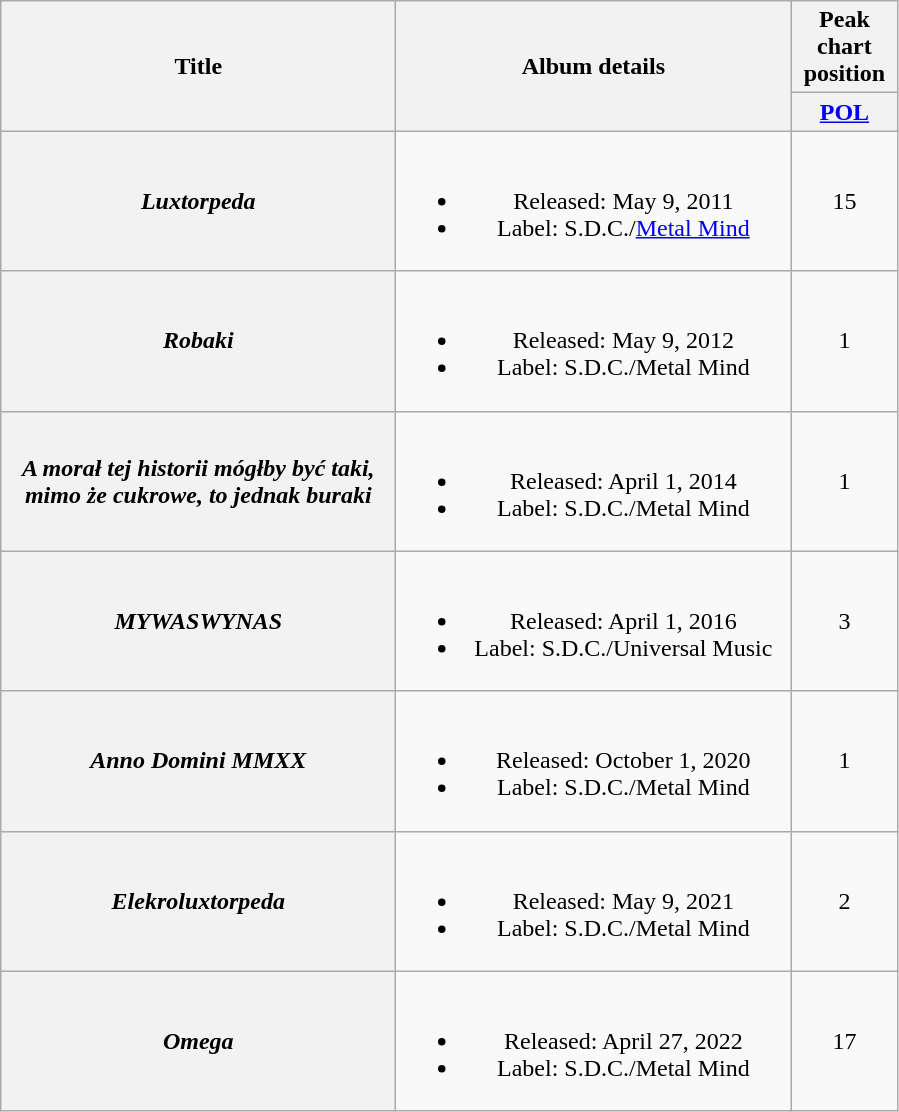<table class="wikitable plainrowheaders" border="1" style="text-align:center;">
<tr>
<th scope="col" rowspan="2" style="width: 16em;">Title</th>
<th scope="col" rowspan="2" style="width: 16em;">Album details</th>
<th scope="col" colspan="1">Peak chart<br>position</th>
</tr>
<tr>
<th scope="col" style="width: 4em;"><a href='#'>POL</a></th>
</tr>
<tr>
<th scope="row"><em>Luxtorpeda</em></th>
<td><br><ul><li>Released: May 9, 2011</li><li>Label: S.D.C./<a href='#'>Metal Mind</a></li></ul></td>
<td>15</td>
</tr>
<tr>
<th scope="row"><em>Robaki</em></th>
<td><br><ul><li>Released: May 9, 2012</li><li>Label: S.D.C./Metal Mind</li></ul></td>
<td>1</td>
</tr>
<tr>
<th scope="row"><em>A morał tej historii mógłby być taki,<br>mimo że cukrowe, to jednak buraki</em></th>
<td><br><ul><li>Released: April 1, 2014</li><li>Label: S.D.C./Metal Mind</li></ul></td>
<td>1</td>
</tr>
<tr>
<th scope="row"><em>MYWASWYNAS</em></th>
<td><br><ul><li>Released: April 1, 2016</li><li>Label: S.D.C./Universal Music</li></ul></td>
<td>3</td>
</tr>
<tr>
<th scope="row"><em>Anno Domini MMXX</em></th>
<td><br><ul><li>Released: October 1, 2020</li><li>Label: S.D.C./Metal Mind</li></ul></td>
<td>1</td>
</tr>
<tr>
<th scope="row"><em>Elekroluxtorpeda</em></th>
<td><br><ul><li>Released: May 9, 2021</li><li>Label: S.D.C./Metal Mind</li></ul></td>
<td>2</td>
</tr>
<tr>
<th scope="row"><em>Omega</em></th>
<td><br><ul><li>Released: April 27, 2022</li><li>Label: S.D.C./Metal Mind</li></ul></td>
<td>17</td>
</tr>
</table>
